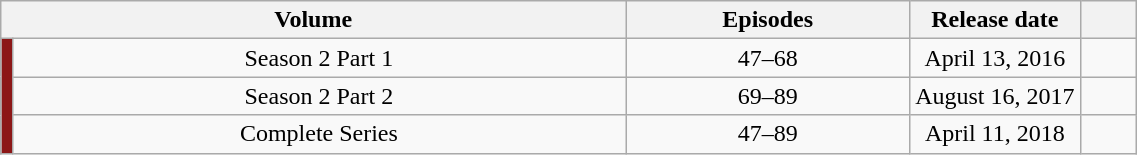<table class="wikitable" style="text-align: center;">
<tr>
<th colspan="2">Volume</th>
<th width="25%">Episodes</th>
<th width="15%">Release date</th>
<th width="5%"></th>
</tr>
<tr>
<td rowspan="3" width="1%" style="background: #8C1717;"></td>
<td>Season 2 Part 1</td>
<td>47–68</td>
<td>April 13, 2016</td>
<td></td>
</tr>
<tr>
<td>Season 2 Part 2</td>
<td>69–89</td>
<td>August 16, 2017</td>
<td></td>
</tr>
<tr>
<td>Complete Series</td>
<td>47–89</td>
<td>April 11, 2018</td>
<td></td>
</tr>
</table>
